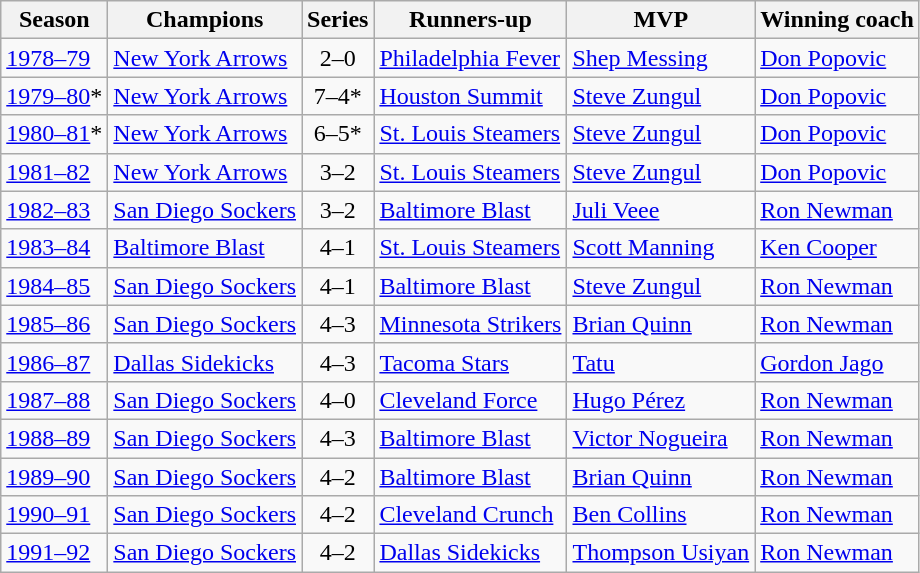<table class="wikitable">
<tr>
<th>Season</th>
<th>Champions</th>
<th>Series</th>
<th>Runners-up</th>
<th>MVP</th>
<th>Winning coach</th>
</tr>
<tr>
<td><a href='#'>1978–79</a></td>
<td><a href='#'>New York Arrows</a></td>
<td align="center">2–0</td>
<td><a href='#'>Philadelphia Fever</a></td>
<td><a href='#'>Shep Messing</a></td>
<td><a href='#'>Don Popovic</a></td>
</tr>
<tr>
<td><a href='#'>1979–80</a>*</td>
<td><a href='#'>New York Arrows</a></td>
<td align="center">7–4*</td>
<td><a href='#'>Houston Summit</a></td>
<td><a href='#'>Steve Zungul</a></td>
<td><a href='#'>Don Popovic</a></td>
</tr>
<tr>
<td><a href='#'>1980–81</a>*</td>
<td><a href='#'>New York Arrows</a></td>
<td align="center">6–5*</td>
<td><a href='#'>St. Louis Steamers</a></td>
<td><a href='#'>Steve Zungul</a></td>
<td><a href='#'>Don Popovic</a></td>
</tr>
<tr>
<td><a href='#'>1981–82</a></td>
<td><a href='#'>New York Arrows</a></td>
<td align="center">3–2</td>
<td><a href='#'>St. Louis Steamers</a></td>
<td><a href='#'>Steve Zungul</a></td>
<td><a href='#'>Don Popovic</a></td>
</tr>
<tr>
<td><a href='#'>1982–83</a></td>
<td><a href='#'>San Diego Sockers</a></td>
<td align="center">3–2</td>
<td><a href='#'>Baltimore Blast</a></td>
<td><a href='#'>Juli Veee</a></td>
<td><a href='#'>Ron Newman</a></td>
</tr>
<tr>
<td><a href='#'>1983–84</a></td>
<td><a href='#'>Baltimore Blast</a></td>
<td align="center">4–1</td>
<td><a href='#'>St. Louis Steamers</a></td>
<td><a href='#'>Scott Manning</a></td>
<td><a href='#'>Ken Cooper</a></td>
</tr>
<tr>
<td><a href='#'>1984–85</a></td>
<td><a href='#'>San Diego Sockers</a></td>
<td align="center">4–1</td>
<td><a href='#'>Baltimore Blast</a></td>
<td><a href='#'>Steve Zungul</a></td>
<td><a href='#'>Ron Newman</a></td>
</tr>
<tr>
<td><a href='#'>1985–86</a></td>
<td><a href='#'>San Diego Sockers</a></td>
<td align="center">4–3</td>
<td><a href='#'>Minnesota Strikers</a></td>
<td><a href='#'>Brian Quinn</a></td>
<td><a href='#'>Ron Newman</a></td>
</tr>
<tr>
<td><a href='#'>1986–87</a></td>
<td><a href='#'>Dallas Sidekicks</a></td>
<td align="center">4–3</td>
<td><a href='#'>Tacoma Stars</a></td>
<td><a href='#'>Tatu</a></td>
<td><a href='#'>Gordon Jago</a></td>
</tr>
<tr>
<td><a href='#'>1987–88</a></td>
<td><a href='#'>San Diego Sockers</a></td>
<td align="center">4–0</td>
<td><a href='#'>Cleveland Force</a></td>
<td><a href='#'>Hugo Pérez</a></td>
<td><a href='#'>Ron Newman</a></td>
</tr>
<tr>
<td><a href='#'>1988–89</a></td>
<td><a href='#'>San Diego Sockers</a></td>
<td align="center">4–3</td>
<td><a href='#'>Baltimore Blast</a></td>
<td><a href='#'>Victor Nogueira</a></td>
<td><a href='#'>Ron Newman</a></td>
</tr>
<tr>
<td><a href='#'>1989–90</a></td>
<td><a href='#'>San Diego Sockers</a></td>
<td align="center">4–2</td>
<td><a href='#'>Baltimore Blast</a></td>
<td><a href='#'>Brian Quinn</a></td>
<td><a href='#'>Ron Newman</a></td>
</tr>
<tr>
<td><a href='#'>1990–91</a></td>
<td><a href='#'>San Diego Sockers</a></td>
<td align="center">4–2</td>
<td><a href='#'>Cleveland Crunch</a></td>
<td><a href='#'>Ben Collins</a></td>
<td><a href='#'>Ron Newman</a></td>
</tr>
<tr>
<td><a href='#'>1991–92</a></td>
<td><a href='#'>San Diego Sockers</a></td>
<td align="center">4–2</td>
<td><a href='#'>Dallas Sidekicks</a></td>
<td><a href='#'>Thompson Usiyan</a></td>
<td><a href='#'>Ron Newman</a></td>
</tr>
</table>
